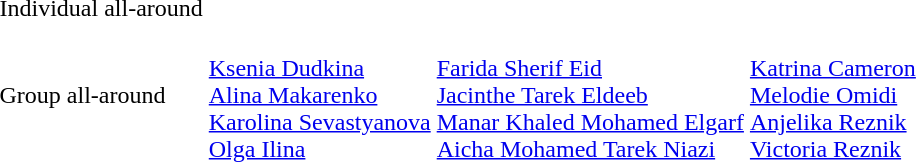<table>
<tr>
<td>Individual all-around<br></td>
<td></td>
<td></td>
<td></td>
</tr>
<tr>
<td>Group all-around<br></td>
<td><br><a href='#'>Ksenia Dudkina</a><br><a href='#'>Alina Makarenko</a><br><a href='#'>Karolina Sevastyanova</a><br><a href='#'>Olga Ilina</a></td>
<td><br><a href='#'>Farida Sherif Eid</a><br><a href='#'>Jacinthe Tarek Eldeeb</a><br><a href='#'>Manar Khaled Mohamed Elgarf</a><br><a href='#'>Aicha Mohamed Tarek Niazi</a></td>
<td><br><a href='#'>Katrina Cameron</a><br><a href='#'>Melodie Omidi</a><br><a href='#'>Anjelika Reznik</a><br><a href='#'>Victoria Reznik</a></td>
</tr>
<tr>
</tr>
</table>
